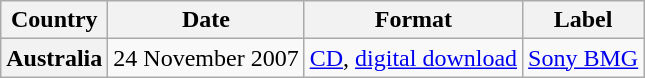<table class="wikitable plainrowheaders" border="1">
<tr>
<th scope="col">Country</th>
<th scope="col">Date</th>
<th scope="col">Format</th>
<th scope="col">Label</th>
</tr>
<tr>
<th scope="row">Australia</th>
<td>24 November 2007</td>
<td><a href='#'>CD</a>, <a href='#'>digital download</a></td>
<td><a href='#'>Sony BMG</a></td>
</tr>
</table>
